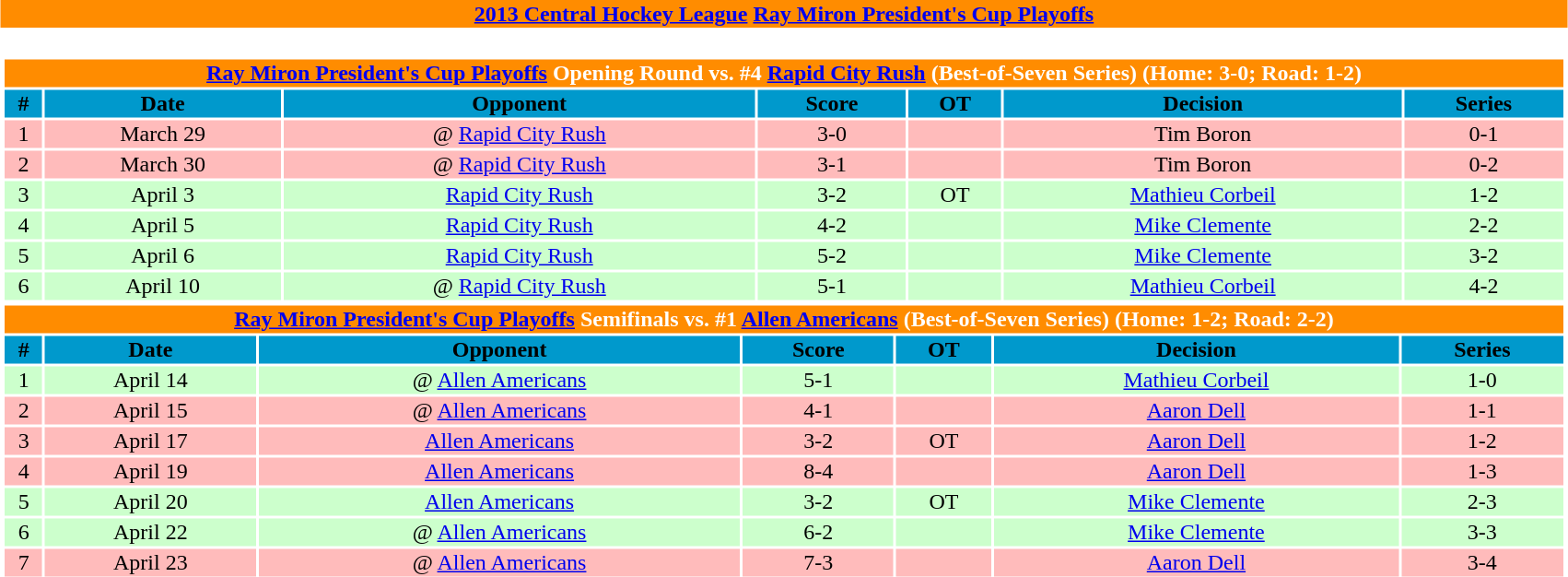<table class="toccolours" width=90% style="clear:both; margin:1.5em auto; text-align:center;">
<tr>
<th colspan=11 style="background:#FF8C00; color:white"><a href='#'><span>2013 Central Hockey League</span></a> <a href='#'><span>Ray Miron President's Cup Playoffs</span></a></th>
</tr>
<tr>
<td colspan=11><br><table class="toccolours collapsible collapsed" width=100%>
<tr>
<th colspan=11 style="background:#FF8C00; color:white"><a href='#'>Ray Miron President's Cup Playoffs</a> Opening Round vs. #4 <a href='#'>Rapid City Rush</a> (Best-of-Seven Series) (Home: 3-0; Road: 1-2)</th>
</tr>
<tr align="center"  bgcolor="#0099CC">
<td><strong>#</strong></td>
<td><strong>Date</strong></td>
<td><strong>Opponent</strong></td>
<td><strong>Score</strong></td>
<td><strong>OT</strong></td>
<td><strong>Decision</strong></td>
<td><strong>Series</strong></td>
</tr>
<tr align="center" bgcolor="#ffbbbb">
<td>1</td>
<td>March 29</td>
<td>@ <a href='#'>Rapid City Rush</a></td>
<td>3-0</td>
<td></td>
<td>Tim Boron</td>
<td>0-1</td>
</tr>
<tr align="center" bgcolor="#ffbbbb">
<td>2</td>
<td>March 30</td>
<td>@ <a href='#'>Rapid City Rush</a></td>
<td>3-1</td>
<td></td>
<td>Tim Boron</td>
<td>0-2</td>
</tr>
<tr align="center" bgcolor="#ccffcc">
<td>3</td>
<td>April 3</td>
<td><a href='#'>Rapid City Rush</a></td>
<td>3-2</td>
<td>OT</td>
<td><a href='#'>Mathieu Corbeil</a></td>
<td>1-2</td>
</tr>
<tr align="center" bgcolor="#ccffcc">
<td>4</td>
<td>April 5</td>
<td><a href='#'>Rapid City Rush</a></td>
<td>4-2</td>
<td></td>
<td><a href='#'>Mike Clemente</a></td>
<td>2-2</td>
</tr>
<tr align="center" bgcolor="#ccffcc">
<td>5</td>
<td>April 6</td>
<td><a href='#'>Rapid City Rush</a></td>
<td>5-2</td>
<td></td>
<td><a href='#'>Mike Clemente</a></td>
<td>3-2</td>
</tr>
<tr align="center" bgcolor="#ccffcc">
<td>6</td>
<td>April 10</td>
<td>@ <a href='#'>Rapid City Rush</a></td>
<td>5-1</td>
<td></td>
<td><a href='#'>Mathieu Corbeil</a></td>
<td>4-2</td>
</tr>
</table>
<table class="toccolours collapsible collapsed" width=100%>
<tr>
<th colspan=11 style="background:#FF8C00; color:white"><a href='#'>Ray Miron President's Cup Playoffs</a> Semifinals vs. #1 <a href='#'>Allen Americans</a> (Best-of-Seven Series) (Home: 1-2; Road: 2-2)</th>
</tr>
<tr align="center"  bgcolor="#0099CC">
<td><strong>#</strong></td>
<td><strong>Date</strong></td>
<td><strong>Opponent</strong></td>
<td><strong>Score</strong></td>
<td><strong>OT</strong></td>
<td><strong>Decision</strong></td>
<td><strong>Series</strong></td>
</tr>
<tr align="center" bgcolor="#ccffcc">
<td>1</td>
<td>April 14</td>
<td>@ <a href='#'>Allen Americans</a></td>
<td>5-1</td>
<td></td>
<td><a href='#'>Mathieu Corbeil</a></td>
<td>1-0</td>
</tr>
<tr align="center" bgcolor="#ffbbbb">
<td>2</td>
<td>April 15</td>
<td>@ <a href='#'>Allen Americans</a></td>
<td>4-1</td>
<td></td>
<td><a href='#'>Aaron Dell</a></td>
<td>1-1</td>
</tr>
<tr align="center" bgcolor="#ffbbbb">
<td>3</td>
<td>April 17</td>
<td><a href='#'>Allen Americans</a></td>
<td>3-2</td>
<td>OT</td>
<td><a href='#'>Aaron Dell</a></td>
<td>1-2</td>
</tr>
<tr align="center" bgcolor="#ffbbbb">
<td>4</td>
<td>April 19</td>
<td><a href='#'>Allen Americans</a></td>
<td>8-4</td>
<td></td>
<td><a href='#'>Aaron Dell</a></td>
<td>1-3</td>
</tr>
<tr align="center" bgcolor="#ccffcc">
<td>5</td>
<td>April 20</td>
<td><a href='#'>Allen Americans</a></td>
<td>3-2</td>
<td>OT</td>
<td><a href='#'>Mike Clemente</a></td>
<td>2-3</td>
</tr>
<tr align="center" bgcolor="#ccffcc">
<td>6</td>
<td>April 22</td>
<td>@ <a href='#'>Allen Americans</a></td>
<td>6-2</td>
<td></td>
<td><a href='#'>Mike Clemente</a></td>
<td>3-3</td>
</tr>
<tr align="center" bgcolor="#ffbbbb">
<td>7</td>
<td>April 23</td>
<td>@ <a href='#'>Allen Americans</a></td>
<td>7-3</td>
<td></td>
<td><a href='#'>Aaron Dell</a></td>
<td>3-4</td>
</tr>
</table>
</td>
</tr>
</table>
